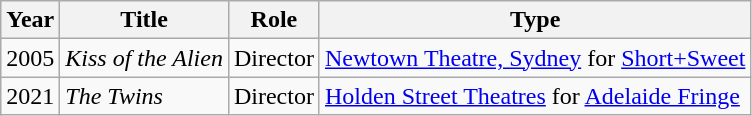<table class="wikitable">
<tr>
<th>Year</th>
<th>Title</th>
<th>Role</th>
<th>Type</th>
</tr>
<tr>
<td>2005</td>
<td><em>Kiss of the Alien</em></td>
<td>Director</td>
<td><a href='#'>Newtown Theatre, Sydney</a> for <a href='#'>Short+Sweet</a></td>
</tr>
<tr>
<td>2021</td>
<td><em>The Twins</em></td>
<td>Director</td>
<td><a href='#'>Holden Street Theatres</a> for <a href='#'>Adelaide Fringe</a></td>
</tr>
</table>
